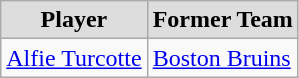<table class="wikitable">
<tr align="center"  bgcolor="#dddddd">
<td><strong>Player</strong></td>
<td><strong>Former Team</strong></td>
</tr>
<tr>
<td><a href='#'>Alfie Turcotte</a></td>
<td><a href='#'>Boston Bruins</a></td>
</tr>
</table>
